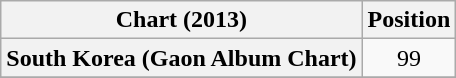<table class="wikitable plainrowheaders" style="text-align:center">
<tr>
<th scope="col">Chart (2013)</th>
<th scope="col">Position</th>
</tr>
<tr>
<th scope="row">South Korea (Gaon Album Chart)</th>
<td>99</td>
</tr>
<tr>
</tr>
</table>
